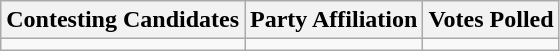<table class="wikitable sortable">
<tr>
<th>Contesting Candidates</th>
<th>Party Affiliation</th>
<th>Votes Polled</th>
</tr>
<tr>
<td></td>
<td></td>
<td></td>
</tr>
</table>
